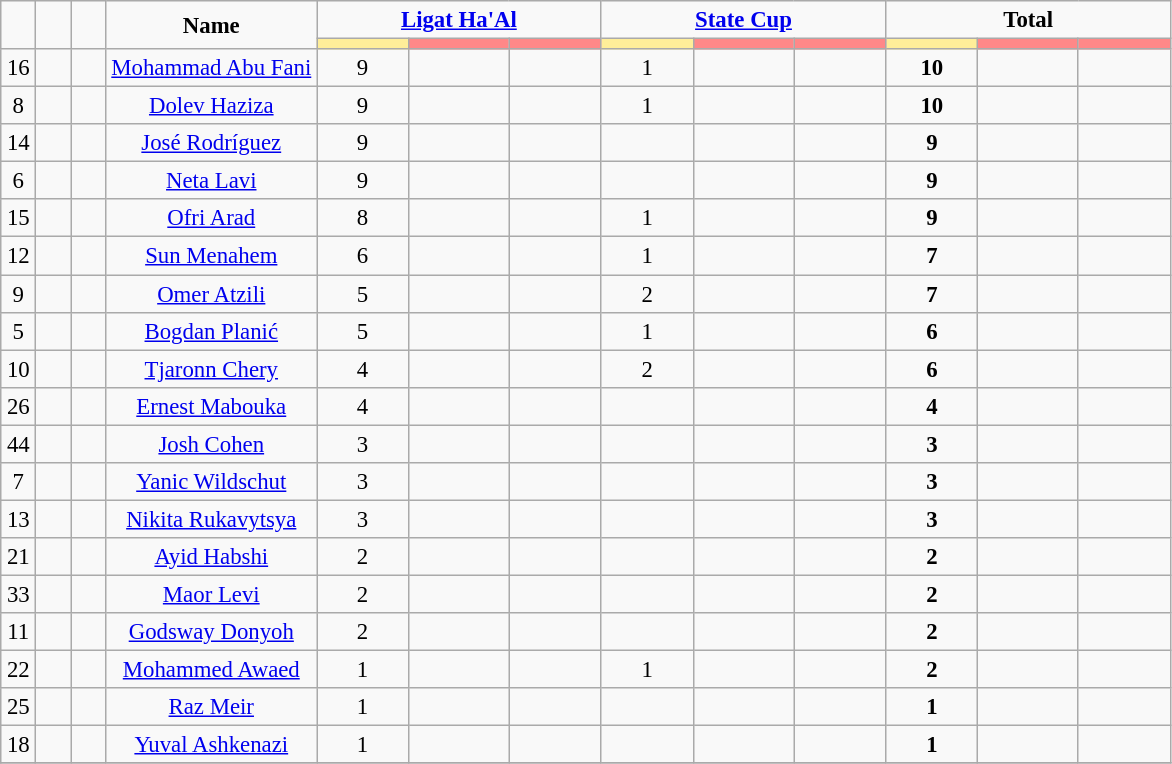<table class="wikitable" style="font-size: 95%; text-align: center;">
<tr>
<td rowspan="2"  style="width:3%; text-align:center;"><strong></strong></td>
<td rowspan="2"  style="width:3%; text-align:center;"><strong></strong></td>
<td rowspan="2"  style="width:3%; text-align:center;"><strong></strong></td>
<td rowspan="2"  style="width:18%; text-align:center;"><strong>Name</strong></td>
<td colspan="3" style="text-align:center;"><strong><a href='#'>Ligat Ha'Al</a></strong></td>
<td colspan="3" style="text-align:center;"><strong><a href='#'>State Cup</a></strong></td>
<td colspan="3" style="text-align:center;"><strong>Total</strong></td>
</tr>
<tr>
<th style="width:25px; background:#fe9;"></th>
<th style="width:28px; background:#ff8888;"></th>
<th style="width:25px; background:#ff8888;"></th>
<th style="width:25px; background:#fe9;"></th>
<th style="width:28px; background:#ff8888;"></th>
<th style="width:25px; background:#ff8888;"></th>
<th style="width:25px; background:#fe9;"></th>
<th style="width:28px; background:#ff8888;"></th>
<th style="width:25px; background:#ff8888;"></th>
</tr>
<tr>
<td>16</td>
<td align=center></td>
<td></td>
<td><a href='#'>Mohammad Abu Fani</a></td>
<td>9</td>
<td></td>
<td></td>
<td>1</td>
<td></td>
<td></td>
<td><strong>10</strong></td>
<td></td>
<td></td>
</tr>
<tr>
<td>8</td>
<td align=center></td>
<td></td>
<td><a href='#'>Dolev Haziza</a></td>
<td>9</td>
<td></td>
<td></td>
<td>1</td>
<td></td>
<td></td>
<td><strong>10</strong></td>
<td></td>
<td></td>
</tr>
<tr ->
<td>14</td>
<td align=center></td>
<td></td>
<td><a href='#'>José Rodríguez</a></td>
<td>9</td>
<td></td>
<td></td>
<td></td>
<td></td>
<td></td>
<td><strong>9</strong></td>
<td></td>
<td></td>
</tr>
<tr>
<td>6</td>
<td align=center></td>
<td></td>
<td><a href='#'>Neta Lavi</a></td>
<td>9</td>
<td></td>
<td></td>
<td></td>
<td></td>
<td></td>
<td><strong>9</strong></td>
<td></td>
<td></td>
</tr>
<tr>
<td>15</td>
<td align=center></td>
<td></td>
<td><a href='#'>Ofri Arad</a></td>
<td>8</td>
<td></td>
<td></td>
<td>1</td>
<td></td>
<td></td>
<td><strong>9</strong></td>
<td></td>
<td></td>
</tr>
<tr>
<td>12</td>
<td align=center></td>
<td></td>
<td><a href='#'>Sun Menahem</a></td>
<td>6</td>
<td></td>
<td></td>
<td>1</td>
<td></td>
<td></td>
<td><strong>7</strong></td>
<td></td>
<td></td>
</tr>
<tr>
<td>9</td>
<td align=center></td>
<td></td>
<td><a href='#'>Omer Atzili</a></td>
<td>5</td>
<td></td>
<td></td>
<td>2</td>
<td></td>
<td></td>
<td><strong>7</strong></td>
<td></td>
<td></td>
</tr>
<tr>
<td>5</td>
<td align=center></td>
<td></td>
<td><a href='#'>Bogdan Planić</a></td>
<td>5</td>
<td></td>
<td></td>
<td>1</td>
<td></td>
<td></td>
<td><strong>6</strong></td>
<td></td>
<td></td>
</tr>
<tr>
<td>10</td>
<td align=center></td>
<td></td>
<td><a href='#'>Tjaronn Chery</a></td>
<td>4</td>
<td></td>
<td></td>
<td>2</td>
<td></td>
<td></td>
<td><strong>6</strong></td>
<td></td>
<td></td>
</tr>
<tr>
<td>26</td>
<td align=center></td>
<td></td>
<td><a href='#'>Ernest Mabouka</a></td>
<td>4</td>
<td></td>
<td></td>
<td></td>
<td></td>
<td></td>
<td><strong>4</strong></td>
<td></td>
<td></td>
</tr>
<tr>
<td>44</td>
<td align=center></td>
<td></td>
<td><a href='#'>Josh Cohen</a></td>
<td>3</td>
<td></td>
<td></td>
<td></td>
<td></td>
<td></td>
<td><strong>3</strong></td>
<td></td>
<td></td>
</tr>
<tr>
<td>7</td>
<td align=center></td>
<td></td>
<td><a href='#'>Yanic Wildschut</a></td>
<td>3</td>
<td></td>
<td></td>
<td></td>
<td></td>
<td></td>
<td><strong>3</strong></td>
<td></td>
<td></td>
</tr>
<tr>
<td>13</td>
<td align=center></td>
<td></td>
<td><a href='#'>Nikita Rukavytsya</a></td>
<td>3</td>
<td></td>
<td></td>
<td></td>
<td></td>
<td></td>
<td><strong>3</strong></td>
<td></td>
<td></td>
</tr>
<tr>
<td>21</td>
<td align=center></td>
<td></td>
<td><a href='#'>Ayid Habshi</a></td>
<td>2</td>
<td></td>
<td></td>
<td></td>
<td></td>
<td></td>
<td><strong>2</strong></td>
<td></td>
<td></td>
</tr>
<tr>
<td>33</td>
<td align=center></td>
<td></td>
<td><a href='#'>Maor Levi</a></td>
<td>2</td>
<td></td>
<td></td>
<td></td>
<td></td>
<td></td>
<td><strong>2</strong></td>
<td></td>
<td></td>
</tr>
<tr>
<td>11</td>
<td align=center></td>
<td></td>
<td><a href='#'>Godsway Donyoh</a></td>
<td>2</td>
<td></td>
<td></td>
<td></td>
<td></td>
<td></td>
<td><strong>2</strong></td>
<td></td>
<td></td>
</tr>
<tr>
<td>22</td>
<td align=center></td>
<td></td>
<td><a href='#'>Mohammed Awaed</a></td>
<td>1</td>
<td></td>
<td></td>
<td>1</td>
<td></td>
<td></td>
<td><strong>2</strong></td>
<td></td>
<td></td>
</tr>
<tr>
<td>25</td>
<td align=center></td>
<td></td>
<td><a href='#'>Raz Meir</a></td>
<td>1</td>
<td></td>
<td></td>
<td></td>
<td></td>
<td></td>
<td><strong>1</strong></td>
<td></td>
<td></td>
</tr>
<tr>
<td>18</td>
<td align=center></td>
<td></td>
<td><a href='#'>Yuval Ashkenazi</a></td>
<td>1</td>
<td></td>
<td></td>
<td></td>
<td></td>
<td></td>
<td><strong>1</strong></td>
<td></td>
<td></td>
</tr>
<tr>
</tr>
</table>
